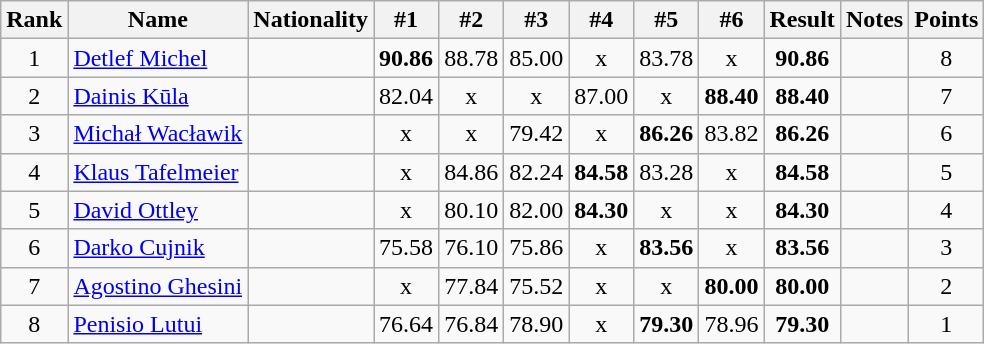<table class="wikitable sortable" style="text-align:center">
<tr>
<th>Rank</th>
<th>Name</th>
<th>Nationality</th>
<th>#1</th>
<th>#2</th>
<th>#3</th>
<th>#4</th>
<th>#5</th>
<th>#6</th>
<th>Result</th>
<th>Notes</th>
<th>Points</th>
</tr>
<tr>
<td>1</td>
<td align=left><a href='#'>Detlef Michel</a></td>
<td align=left></td>
<td><strong>90.86</strong></td>
<td>88.78</td>
<td>85.00</td>
<td>x</td>
<td>83.78</td>
<td>x</td>
<td><strong>90.86</strong></td>
<td></td>
<td>8</td>
</tr>
<tr>
<td>2</td>
<td align=left><a href='#'>Dainis Kūla</a></td>
<td align=left></td>
<td>82.04</td>
<td>x</td>
<td>x</td>
<td>87.00</td>
<td>x</td>
<td><strong>88.40</strong></td>
<td><strong>88.40</strong></td>
<td></td>
<td>7</td>
</tr>
<tr>
<td>3</td>
<td align=left><a href='#'>Michał Wacławik</a></td>
<td align=left></td>
<td>x</td>
<td>x</td>
<td>79.42</td>
<td>x</td>
<td><strong>86.26</strong></td>
<td>83.82</td>
<td><strong>86.26</strong></td>
<td></td>
<td>6</td>
</tr>
<tr>
<td>4</td>
<td align=left><a href='#'>Klaus Tafelmeier</a></td>
<td align=left></td>
<td>x</td>
<td>84.86</td>
<td>82.24</td>
<td><strong>84.58</strong></td>
<td>83.28</td>
<td>x</td>
<td><strong>84.58</strong></td>
<td></td>
<td>5</td>
</tr>
<tr>
<td>5</td>
<td align=left><a href='#'>David Ottley</a></td>
<td align=left></td>
<td>x</td>
<td>80.10</td>
<td>82.00</td>
<td><strong>84.30</strong></td>
<td>x</td>
<td>x</td>
<td><strong>84.30</strong></td>
<td></td>
<td>4</td>
</tr>
<tr>
<td>6</td>
<td align=left><a href='#'>Darko Cujnik</a></td>
<td align=left></td>
<td>75.58</td>
<td>76.10</td>
<td>75.86</td>
<td>x</td>
<td><strong>83.56</strong></td>
<td>x</td>
<td><strong>83.56</strong></td>
<td></td>
<td>3</td>
</tr>
<tr>
<td>7</td>
<td align=left><a href='#'>Agostino Ghesini</a></td>
<td align=left></td>
<td>x</td>
<td>77.84</td>
<td>75.52</td>
<td>x</td>
<td>x</td>
<td><strong>80.00</strong></td>
<td><strong>80.00</strong></td>
<td></td>
<td>2</td>
</tr>
<tr>
<td>8</td>
<td align=left><a href='#'>Penisio Lutui</a></td>
<td align=left></td>
<td>76.64</td>
<td>76.84</td>
<td>78.90</td>
<td>x</td>
<td><strong>79.30</strong></td>
<td>78.96</td>
<td><strong>79.30</strong></td>
<td></td>
<td>1</td>
</tr>
</table>
